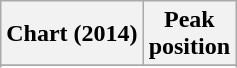<table class="wikitable sortable plainrowheaders" style="text-align:center">
<tr>
<th>Chart (2014)</th>
<th>Peak<br>position</th>
</tr>
<tr>
</tr>
<tr>
</tr>
</table>
